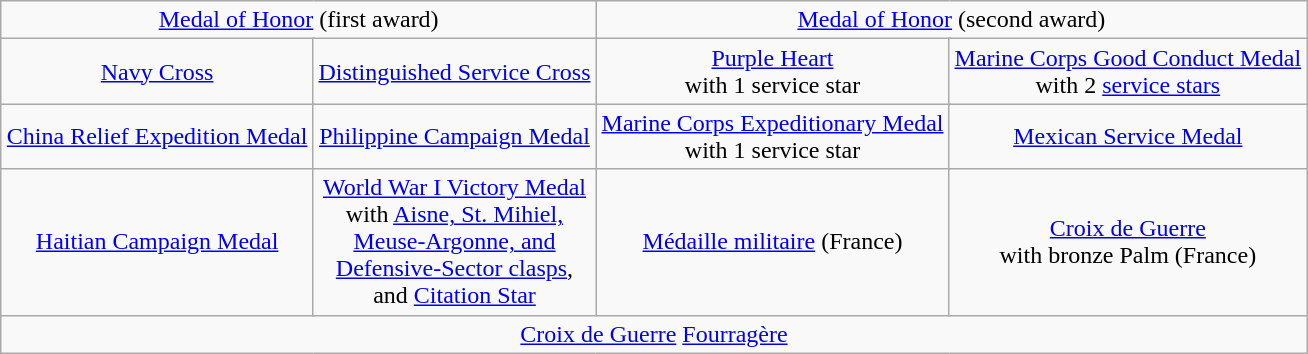<table class="wikitable" style="margin:1em auto; text-align:center;">
<tr>
<td colspan="6"><a href='#'>Medal of Honor</a> (first award)</td>
<td colspan="6"><a href='#'>Medal of Honor</a> (second award)</td>
</tr>
<tr>
<td colspan="3"><a href='#'>Navy Cross</a></td>
<td colspan="3"><a href='#'>Distinguished Service Cross</a></td>
<td colspan="3"><a href='#'>Purple Heart</a><br>with 1 service star</td>
<td colspan="3"><a href='#'>Marine Corps Good Conduct Medal</a><br>with 2 <a href='#'>service stars</a></td>
</tr>
<tr>
<td colspan="3"><a href='#'>China Relief Expedition Medal</a></td>
<td colspan="3"><a href='#'>Philippine Campaign Medal</a></td>
<td colspan="3"><a href='#'>Marine Corps Expeditionary Medal</a><br>with 1 service star</td>
<td colspan="3"><a href='#'>Mexican Service Medal</a></td>
</tr>
<tr>
<td colspan="3"><a href='#'>Haitian Campaign Medal</a></td>
<td colspan="3"><a href='#'>World War I Victory Medal</a><br>with <a href='#'>Aisne, St. Mihiel,<br> Meuse-Argonne, and<br>Defensive-Sector clasps</a>,<br> and <a href='#'>Citation Star</a></td>
<td colspan="3"><a href='#'>Médaille militaire</a> (France)</td>
<td colspan="3"><a href='#'>Croix de Guerre</a><br>with bronze Palm (France)</td>
</tr>
<tr>
<td colspan="12"><a href='#'>Croix de Guerre</a> <a href='#'>Fourragère</a></td>
</tr>
</table>
